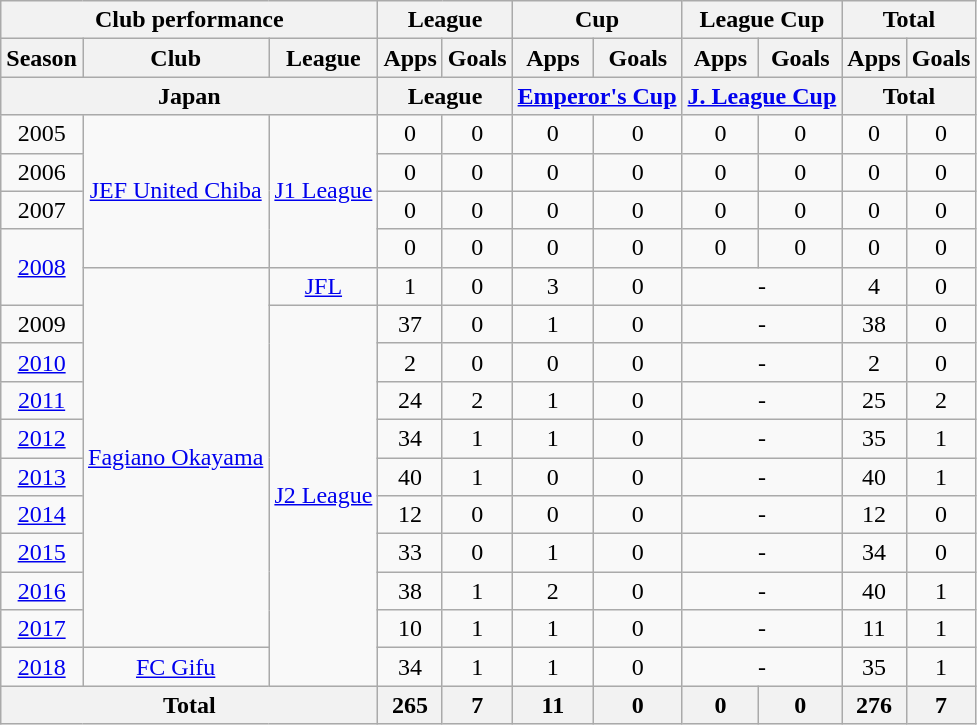<table class="wikitable" style="text-align:center;">
<tr>
<th colspan=3>Club performance</th>
<th colspan=2>League</th>
<th colspan=2>Cup</th>
<th colspan=2>League Cup</th>
<th colspan=2>Total</th>
</tr>
<tr>
<th>Season</th>
<th>Club</th>
<th>League</th>
<th>Apps</th>
<th>Goals</th>
<th>Apps</th>
<th>Goals</th>
<th>Apps</th>
<th>Goals</th>
<th>Apps</th>
<th>Goals</th>
</tr>
<tr>
<th colspan=3>Japan</th>
<th colspan=2>League</th>
<th colspan=2><a href='#'>Emperor's Cup</a></th>
<th colspan=2><a href='#'>J. League Cup</a></th>
<th colspan=2>Total</th>
</tr>
<tr>
<td>2005</td>
<td rowspan="4"><a href='#'>JEF United Chiba</a></td>
<td rowspan="4"><a href='#'>J1 League</a></td>
<td>0</td>
<td>0</td>
<td>0</td>
<td>0</td>
<td>0</td>
<td>0</td>
<td>0</td>
<td>0</td>
</tr>
<tr>
<td>2006</td>
<td>0</td>
<td>0</td>
<td>0</td>
<td>0</td>
<td>0</td>
<td>0</td>
<td>0</td>
<td>0</td>
</tr>
<tr>
<td>2007</td>
<td>0</td>
<td>0</td>
<td>0</td>
<td>0</td>
<td>0</td>
<td>0</td>
<td>0</td>
<td>0</td>
</tr>
<tr>
<td rowspan="2"><a href='#'>2008</a></td>
<td>0</td>
<td>0</td>
<td>0</td>
<td>0</td>
<td>0</td>
<td>0</td>
<td>0</td>
<td>0</td>
</tr>
<tr>
<td rowspan="10"><a href='#'>Fagiano Okayama</a></td>
<td><a href='#'>JFL</a></td>
<td>1</td>
<td>0</td>
<td>3</td>
<td>0</td>
<td colspan="2">-</td>
<td>4</td>
<td>0</td>
</tr>
<tr>
<td>2009</td>
<td rowspan="10"><a href='#'>J2 League</a></td>
<td>37</td>
<td>0</td>
<td>1</td>
<td>0</td>
<td colspan="2">-</td>
<td>38</td>
<td>0</td>
</tr>
<tr>
<td><a href='#'>2010</a></td>
<td>2</td>
<td>0</td>
<td>0</td>
<td>0</td>
<td colspan="2">-</td>
<td>2</td>
<td>0</td>
</tr>
<tr>
<td><a href='#'>2011</a></td>
<td>24</td>
<td>2</td>
<td>1</td>
<td>0</td>
<td colspan="2">-</td>
<td>25</td>
<td>2</td>
</tr>
<tr>
<td><a href='#'>2012</a></td>
<td>34</td>
<td>1</td>
<td>1</td>
<td>0</td>
<td colspan="2">-</td>
<td>35</td>
<td>1</td>
</tr>
<tr>
<td><a href='#'>2013</a></td>
<td>40</td>
<td>1</td>
<td>0</td>
<td>0</td>
<td colspan="2">-</td>
<td>40</td>
<td>1</td>
</tr>
<tr>
<td><a href='#'>2014</a></td>
<td>12</td>
<td>0</td>
<td>0</td>
<td>0</td>
<td colspan="2">-</td>
<td>12</td>
<td>0</td>
</tr>
<tr>
<td><a href='#'>2015</a></td>
<td>33</td>
<td>0</td>
<td>1</td>
<td>0</td>
<td colspan="2">-</td>
<td>34</td>
<td>0</td>
</tr>
<tr>
<td><a href='#'>2016</a></td>
<td>38</td>
<td>1</td>
<td>2</td>
<td>0</td>
<td colspan="2">-</td>
<td>40</td>
<td>1</td>
</tr>
<tr>
<td><a href='#'>2017</a></td>
<td>10</td>
<td>1</td>
<td>1</td>
<td>0</td>
<td colspan="2">-</td>
<td>11</td>
<td>1</td>
</tr>
<tr>
<td><a href='#'>2018</a></td>
<td rowspan=1><a href='#'>FC Gifu</a></td>
<td>34</td>
<td>1</td>
<td>1</td>
<td>0</td>
<td colspan="2">-</td>
<td>35</td>
<td>1</td>
</tr>
<tr>
<th colspan=3>Total</th>
<th>265</th>
<th>7</th>
<th>11</th>
<th>0</th>
<th>0</th>
<th>0</th>
<th>276</th>
<th>7</th>
</tr>
</table>
